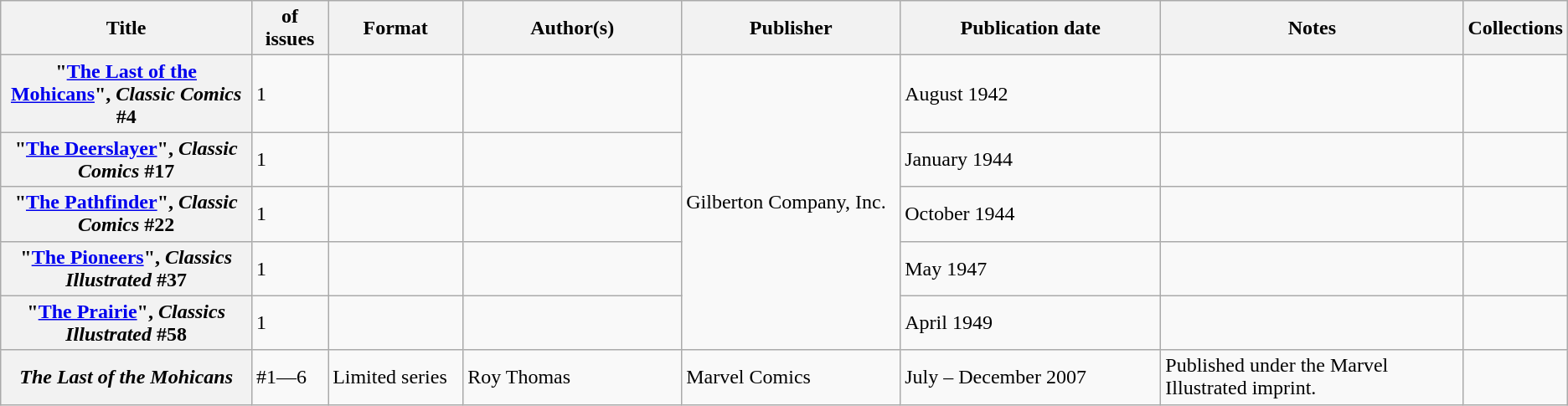<table class="wikitable">
<tr>
<th>Title</th>
<th style="width:40pt"> of issues</th>
<th style="width:75pt">Format</th>
<th style="width:125pt">Author(s)</th>
<th style="width:125pt">Publisher</th>
<th style="width:150pt">Publication date</th>
<th style="width:175pt">Notes</th>
<th>Collections</th>
</tr>
<tr>
<th>"<a href='#'>The Last of the Mohicans</a>", <em>Classic Comics</em> #4</th>
<td>1</td>
<td></td>
<td></td>
<td rowspan="5">Gilberton Company, Inc.</td>
<td>August 1942</td>
<td></td>
<td></td>
</tr>
<tr>
<th>"<a href='#'>The Deerslayer</a>", <em>Classic Comics</em> #17</th>
<td>1</td>
<td></td>
<td></td>
<td>January 1944</td>
<td></td>
<td></td>
</tr>
<tr>
<th>"<a href='#'>The Pathfinder</a>", <em>Classic Comics</em> #22</th>
<td>1</td>
<td></td>
<td></td>
<td>October 1944</td>
<td></td>
<td></td>
</tr>
<tr>
<th>"<a href='#'>The Pioneers</a>", <em>Classics Illustrated</em> #37</th>
<td>1</td>
<td></td>
<td></td>
<td>May 1947</td>
<td></td>
<td></td>
</tr>
<tr>
<th>"<a href='#'>The Prairie</a>", <em>Classics Illustrated</em> #58</th>
<td>1</td>
<td></td>
<td></td>
<td>April 1949</td>
<td></td>
<td></td>
</tr>
<tr>
<th><em>The Last of the Mohicans</em></th>
<td>#1—6</td>
<td>Limited series</td>
<td>Roy Thomas</td>
<td>Marvel Comics</td>
<td>July – December 2007</td>
<td>Published under the Marvel Illustrated imprint.</td>
<td></td>
</tr>
</table>
